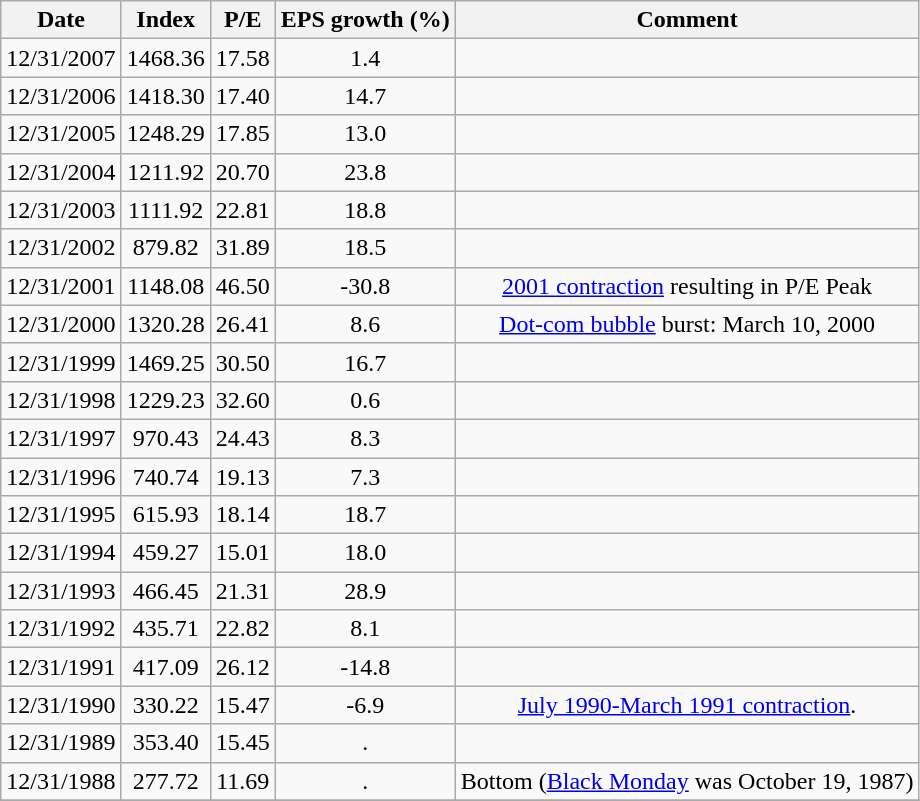<table class="wikitable" ; style="text-align: center;">
<tr>
<th>Date</th>
<th>Index</th>
<th>P/E</th>
<th>EPS growth (%)</th>
<th>Comment</th>
</tr>
<tr>
<td>12/31/2007</td>
<td>1468.36</td>
<td>17.58</td>
<td>1.4</td>
<td></td>
</tr>
<tr>
<td>12/31/2006</td>
<td>1418.30</td>
<td>17.40</td>
<td>14.7</td>
<td></td>
</tr>
<tr>
<td>12/31/2005</td>
<td>1248.29</td>
<td>17.85</td>
<td>13.0</td>
<td></td>
</tr>
<tr>
<td>12/31/2004</td>
<td>1211.92</td>
<td>20.70</td>
<td>23.8</td>
<td></td>
</tr>
<tr>
<td>12/31/2003</td>
<td>1111.92</td>
<td>22.81</td>
<td>18.8</td>
<td></td>
</tr>
<tr>
<td>12/31/2002</td>
<td>879.82</td>
<td>31.89</td>
<td>18.5</td>
<td></td>
</tr>
<tr>
<td>12/31/2001</td>
<td>1148.08</td>
<td>46.50</td>
<td>-30.8</td>
<td><a href='#'>2001 contraction</a> resulting in P/E Peak</td>
</tr>
<tr>
<td>12/31/2000</td>
<td>1320.28</td>
<td>26.41</td>
<td>8.6</td>
<td><a href='#'>Dot-com bubble</a> burst: March 10, 2000</td>
</tr>
<tr>
<td>12/31/1999</td>
<td>1469.25</td>
<td>30.50</td>
<td>16.7</td>
<td></td>
</tr>
<tr>
<td>12/31/1998</td>
<td>1229.23</td>
<td>32.60</td>
<td>0.6</td>
<td></td>
</tr>
<tr>
<td>12/31/1997</td>
<td>970.43</td>
<td>24.43</td>
<td>8.3</td>
<td></td>
</tr>
<tr>
<td>12/31/1996</td>
<td>740.74</td>
<td>19.13</td>
<td>7.3</td>
<td></td>
</tr>
<tr>
<td>12/31/1995</td>
<td>615.93</td>
<td>18.14</td>
<td>18.7</td>
<td></td>
</tr>
<tr>
<td>12/31/1994</td>
<td>459.27</td>
<td>15.01</td>
<td>18.0</td>
<td></td>
</tr>
<tr>
<td>12/31/1993</td>
<td>466.45</td>
<td>21.31</td>
<td>28.9</td>
<td></td>
</tr>
<tr>
<td>12/31/1992</td>
<td>435.71</td>
<td>22.82</td>
<td>8.1</td>
<td></td>
</tr>
<tr>
<td>12/31/1991</td>
<td>417.09</td>
<td>26.12</td>
<td>-14.8</td>
<td></td>
</tr>
<tr>
<td>12/31/1990</td>
<td>330.22</td>
<td>15.47</td>
<td>-6.9</td>
<td><a href='#'>July 1990-March 1991 contraction</a>.</td>
</tr>
<tr>
<td>12/31/1989</td>
<td>353.40</td>
<td>15.45</td>
<td>.</td>
<td></td>
</tr>
<tr>
<td>12/31/1988</td>
<td>277.72</td>
<td>11.69</td>
<td>.</td>
<td>Bottom (<a href='#'>Black Monday</a> was October 19, 1987)</td>
</tr>
<tr>
</tr>
</table>
